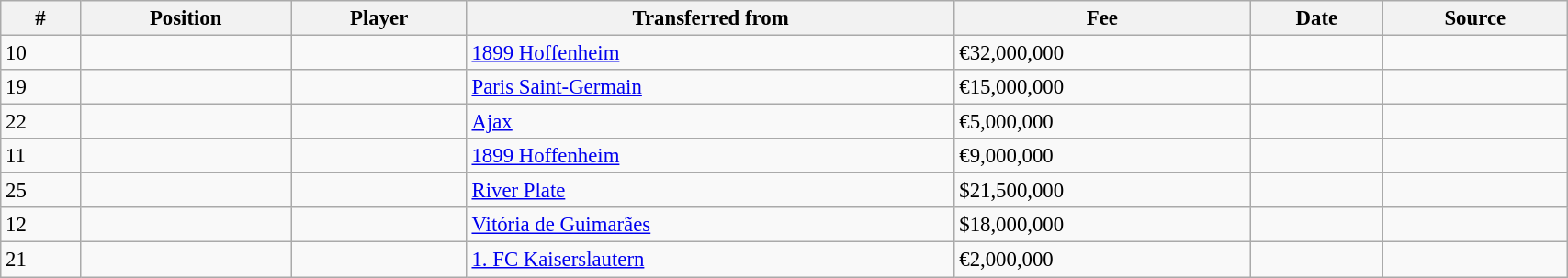<table class="wikitable sortable" style="width:90%; text-align:center; font-size:95%; text-align:left;">
<tr>
<th>#</th>
<th>Position</th>
<th>Player</th>
<th>Transferred from</th>
<th>Fee</th>
<th>Date</th>
<th>Source</th>
</tr>
<tr>
<td>10</td>
<td></td>
<td></td>
<td> <a href='#'>1899 Hoffenheim</a></td>
<td>€32,000,000</td>
<td></td>
<td></td>
</tr>
<tr>
<td>19</td>
<td></td>
<td></td>
<td> <a href='#'>Paris Saint-Germain</a></td>
<td>€15,000,000</td>
<td></td>
<td></td>
</tr>
<tr>
<td>22</td>
<td></td>
<td></td>
<td> <a href='#'>Ajax</a></td>
<td>€5,000,000</td>
<td></td>
<td></td>
</tr>
<tr>
<td>11</td>
<td></td>
<td></td>
<td> <a href='#'>1899 Hoffenheim</a></td>
<td>€9,000,000</td>
<td></td>
<td></td>
</tr>
<tr>
<td>25</td>
<td></td>
<td></td>
<td> <a href='#'>River Plate</a></td>
<td>$21,500,000</td>
<td></td>
<td></td>
</tr>
<tr>
<td>12</td>
<td></td>
<td></td>
<td> <a href='#'>Vitória de Guimarães</a></td>
<td>$18,000,000</td>
<td></td>
<td></td>
</tr>
<tr>
<td>21</td>
<td></td>
<td></td>
<td> <a href='#'>1. FC Kaiserslautern</a></td>
<td>€2,000,000</td>
<td></td>
<td></td>
</tr>
</table>
